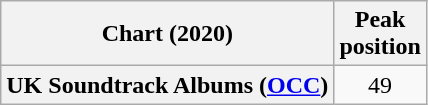<table class="wikitable sortable plainrowheaders" style="text-align:center">
<tr>
<th scope="col">Chart (2020)</th>
<th scope="col">Peak<br>position</th>
</tr>
<tr>
<th scope="row">UK Soundtrack Albums (<a href='#'>OCC</a>)</th>
<td>49</td>
</tr>
</table>
